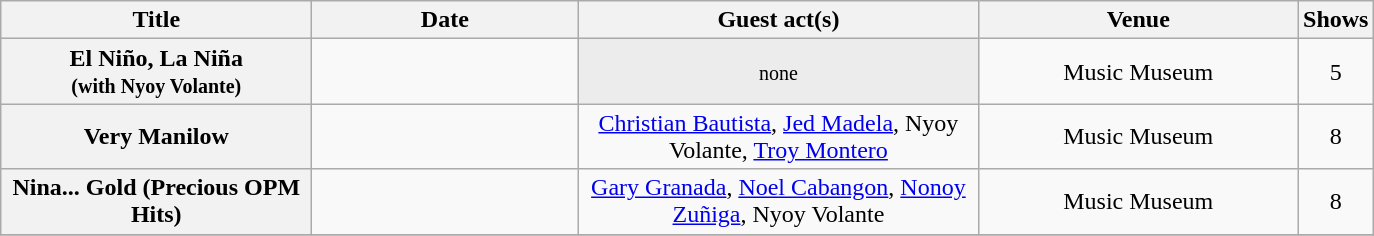<table class="wikitable sortable plainrowheaders" style="text-align:center;">
<tr>
<th scope="col" width="200">Title</th>
<th scope="col" width="170">Date</th>
<th scope="col" width="260">Guest act(s)</th>
<th scope="col" width="205" class="unsortable">Venue</th>
<th scope="col">Shows</th>
</tr>
<tr>
<th scope="row">El Niño, La Niña<br><small>(with Nyoy Volante)</small></th>
<td></td>
<td style="background:#ECECEC;"><small>none</small></td>
<td>Music Museum</td>
<td>5</td>
</tr>
<tr>
<th scope="row">Very Manilow</th>
<td></td>
<td><a href='#'>Christian Bautista</a>, <a href='#'>Jed Madela</a>, Nyoy Volante, <a href='#'>Troy Montero</a></td>
<td>Music Museum</td>
<td>8</td>
</tr>
<tr>
<th scope="row">Nina... Gold (Precious OPM Hits)</th>
<td></td>
<td><a href='#'>Gary Granada</a>, <a href='#'>Noel Cabangon</a>, <a href='#'>Nonoy Zuñiga</a>, Nyoy Volante</td>
<td>Music Museum</td>
<td>8</td>
</tr>
<tr>
</tr>
</table>
